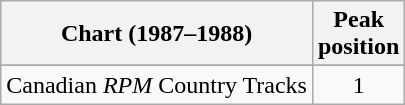<table class="wikitable sortable">
<tr>
<th align="left">Chart (1987–1988)</th>
<th align="center">Peak<br>position</th>
</tr>
<tr>
</tr>
<tr>
<td align="left">Canadian <em>RPM</em> Country Tracks</td>
<td align="center">1</td>
</tr>
</table>
